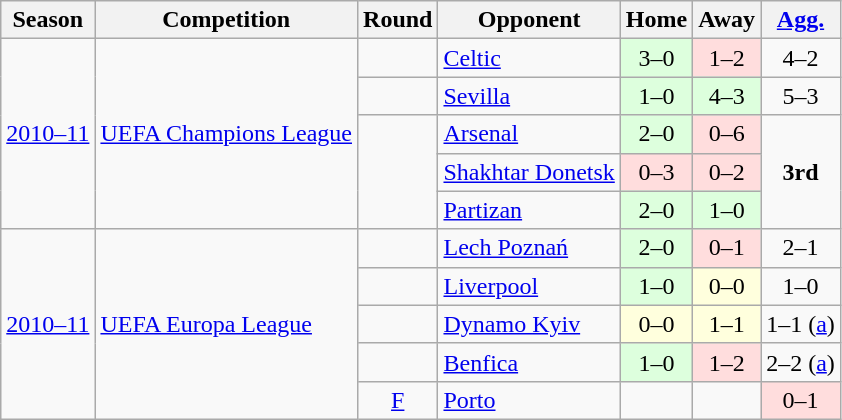<table class="wikitable collapsible collapsed" style="text-align: center;">
<tr>
<th>Season</th>
<th>Competition</th>
<th>Round</th>
<th>Opponent</th>
<th>Home</th>
<th>Away</th>
<th><a href='#'>Agg.</a></th>
</tr>
<tr>
<td rowspan=5><a href='#'>2010–11</a></td>
<td rowspan=5 align="left"><a href='#'>UEFA Champions League</a></td>
<td></td>
<td align="left"> <a href='#'>Celtic</a></td>
<td bgcolor="#ddffdd">3–0</td>
<td bgcolor="#ffdddd">1–2</td>
<td>4–2</td>
</tr>
<tr>
<td></td>
<td align="left"> <a href='#'>Sevilla</a></td>
<td bgcolor="#ddffdd">1–0</td>
<td bgcolor="#ddffdd">4–3</td>
<td>5–3</td>
</tr>
<tr>
<td rowspan=3></td>
<td align="left"> <a href='#'>Arsenal</a></td>
<td bgcolor="#ddffdd">2–0</td>
<td bgcolor="#ffdddd">0–6</td>
<td rowspan=3><strong>3rd</strong></td>
</tr>
<tr>
<td align="left"> <a href='#'>Shakhtar Donetsk</a></td>
<td bgcolor="#ffdddd">0–3</td>
<td bgcolor="#ffdddd">0–2</td>
</tr>
<tr>
<td align="left"> <a href='#'>Partizan</a></td>
<td bgcolor="#ddffdd">2–0</td>
<td bgcolor="#ddffdd">1–0</td>
</tr>
<tr>
<td rowspan=5><a href='#'>2010–11</a></td>
<td rowspan=5 align="left"><a href='#'>UEFA Europa League</a></td>
<td></td>
<td align="left"> <a href='#'>Lech Poznań</a></td>
<td bgcolor="#ddffdd">2–0</td>
<td bgcolor="#ffdddd">0–1</td>
<td>2–1</td>
</tr>
<tr>
<td></td>
<td align="left"> <a href='#'>Liverpool</a></td>
<td bgcolor="#ddffdd">1–0</td>
<td bgcolor="#ffffdd">0–0</td>
<td>1–0</td>
</tr>
<tr>
<td></td>
<td align="left"> <a href='#'>Dynamo Kyiv</a></td>
<td bgcolor="#ffffdd">0–0</td>
<td bgcolor="#ffffdd">1–1</td>
<td>1–1 (<a href='#'>a</a>)</td>
</tr>
<tr>
<td></td>
<td align="left"> <a href='#'>Benfica</a></td>
<td bgcolor="#ddffdd">1–0</td>
<td bgcolor="#ffdddd">1–2</td>
<td>2–2 (<a href='#'>a</a>)</td>
</tr>
<tr>
<td><a href='#'>F</a></td>
<td align="left"> <a href='#'>Porto</a></td>
<td></td>
<td></td>
<td bgcolor="#ffdddd">0–1</td>
</tr>
</table>
